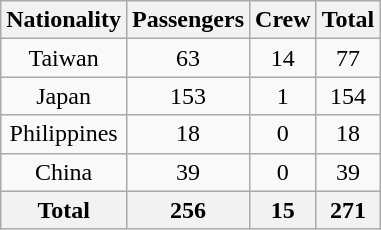<table class="wikitable sortable" style="text-align:center;">
<tr>
<th>Nationality</th>
<th>Passengers</th>
<th>Crew</th>
<th>Total</th>
</tr>
<tr>
<td>Taiwan</td>
<td>63</td>
<td>14</td>
<td>77</td>
</tr>
<tr>
<td>Japan</td>
<td>153</td>
<td>1</td>
<td>154</td>
</tr>
<tr>
<td>Philippines</td>
<td>18</td>
<td>0</td>
<td>18</td>
</tr>
<tr>
<td>China</td>
<td>39</td>
<td>0</td>
<td>39</td>
</tr>
<tr class="sortbottom">
<th>Total</th>
<th>256</th>
<th>15</th>
<th>271</th>
</tr>
</table>
